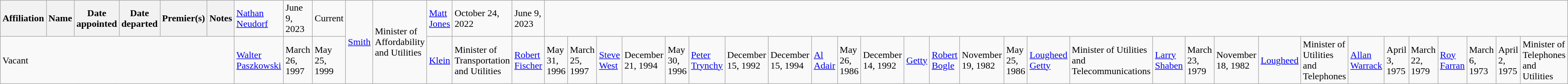<table class="wikitable">
<tr>
<th colspan="2">Affiliation</th>
<th>Name</th>
<th>Date appointed</th>
<th>Date departed</th>
<th>Premier(s)</th>
<th>Notes<br></th>
<td><a href='#'>Nathan Neudorf</a></td>
<td>June 9, 2023</td>
<td>Current</td>
<td rowspan=2><a href='#'>Smith</a></td>
<td rowspan=2>Minister of Affordability and Utilities<br></td>
<td><a href='#'>Matt Jones</a></td>
<td>October 24, 2022</td>
<td>June 9, 2023</td>
</tr>
<tr>
<td colspan="7">Vacant<br></td>
<td><a href='#'>Walter Paszkowski</a></td>
<td>March 26, 1997</td>
<td>May 25, 1999</td>
<td rowspan=4><a href='#'>Klein</a></td>
<td rowspan=5>Minister of Transportation and Utilities<br></td>
<td><a href='#'>Robert Fischer</a></td>
<td>May 31, 1996</td>
<td>March 25, 1997<br></td>
<td><a href='#'>Steve West</a></td>
<td>December 21, 1994</td>
<td>May 30, 1996<br></td>
<td><a href='#'>Peter Trynchy</a></td>
<td>December 15, 1992</td>
<td>December 15, 1994<br></td>
<td><a href='#'>Al Adair</a></td>
<td>May 26, 1986</td>
<td>December 14, 1992</td>
<td><a href='#'>Getty</a><br></td>
<td><a href='#'>Robert Bogle</a></td>
<td>November 19, 1982</td>
<td>May 25, 1986</td>
<td><a href='#'>Lougheed</a><br> <a href='#'>Getty</a></td>
<td>Minister of Utilities and Telecommunications<br></td>
<td><a href='#'>Larry Shaben</a></td>
<td>March 23, 1979</td>
<td>November 18, 1982</td>
<td rowspan=3><a href='#'>Lougheed</a></td>
<td rowspan=2>Minister of Utilities and Telephones<br></td>
<td><a href='#'>Allan Warrack</a></td>
<td>April 3, 1975</td>
<td>March 22, 1979<br></td>
<td><a href='#'>Roy Farran</a></td>
<td>March 6, 1973</td>
<td>April 2, 1975</td>
<td>Minister of Telephones and Utilities</td>
</tr>
</table>
